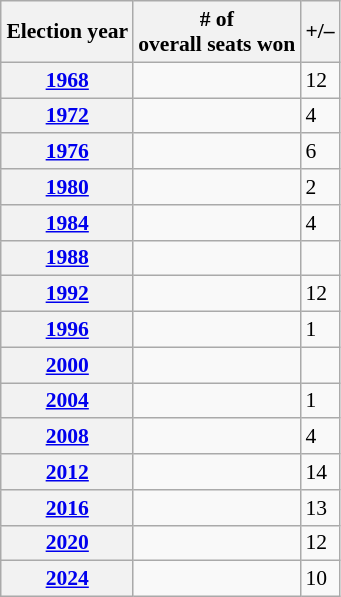<table class="wikitable collapsible collapsed" style="float:left; margin:0 0 0.5em 1em; text-align:left; font-size:90%;">
<tr>
<th>Election year</th>
<th># of<br>overall seats won</th>
<th>+/–</th>
</tr>
<tr>
<th><a href='#'>1968</a></th>
<td></td>
<td> 12</td>
</tr>
<tr>
<th><a href='#'>1972</a></th>
<td></td>
<td> 4</td>
</tr>
<tr>
<th><a href='#'>1976</a></th>
<td></td>
<td> 6</td>
</tr>
<tr>
<th><a href='#'>1980</a></th>
<td></td>
<td> 2</td>
</tr>
<tr>
<th><a href='#'>1984</a></th>
<td></td>
<td> 4</td>
</tr>
<tr>
<th><a href='#'>1988</a></th>
<td></td>
<td></td>
</tr>
<tr>
<th><a href='#'>1992</a></th>
<td></td>
<td> 12</td>
</tr>
<tr>
<th><a href='#'>1996</a></th>
<td></td>
<td> 1</td>
</tr>
<tr>
<th><a href='#'>2000</a></th>
<td></td>
<td></td>
</tr>
<tr>
<th><a href='#'>2004</a></th>
<td></td>
<td> 1</td>
</tr>
<tr>
<th><a href='#'>2008</a></th>
<td></td>
<td> 4</td>
</tr>
<tr>
<th><a href='#'>2012</a></th>
<td></td>
<td> 14</td>
</tr>
<tr>
<th><a href='#'>2016</a></th>
<td></td>
<td> 13</td>
</tr>
<tr>
<th><a href='#'>2020</a></th>
<td></td>
<td> 12</td>
</tr>
<tr>
<th><a href='#'>2024</a></th>
<td></td>
<td> 10</td>
</tr>
</table>
